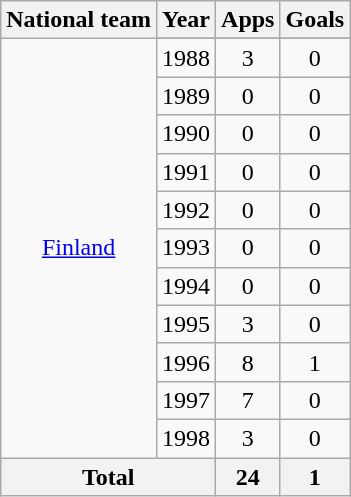<table class="wikitable" style="text-align:center">
<tr>
<th>National team</th>
<th>Year</th>
<th>Apps</th>
<th>Goals</th>
</tr>
<tr>
<td rowspan="12"><a href='#'>Finland</a></td>
</tr>
<tr>
<td>1988</td>
<td>3</td>
<td>0</td>
</tr>
<tr>
<td>1989</td>
<td>0</td>
<td>0</td>
</tr>
<tr>
<td>1990</td>
<td>0</td>
<td>0</td>
</tr>
<tr>
<td>1991</td>
<td>0</td>
<td>0</td>
</tr>
<tr>
<td>1992</td>
<td>0</td>
<td>0</td>
</tr>
<tr>
<td>1993</td>
<td>0</td>
<td>0</td>
</tr>
<tr>
<td>1994</td>
<td>0</td>
<td>0</td>
</tr>
<tr>
<td>1995</td>
<td>3</td>
<td>0</td>
</tr>
<tr>
<td>1996</td>
<td>8</td>
<td>1</td>
</tr>
<tr>
<td>1997</td>
<td>7</td>
<td>0</td>
</tr>
<tr>
<td>1998</td>
<td>3</td>
<td>0</td>
</tr>
<tr>
<th colspan="2">Total</th>
<th>24</th>
<th>1</th>
</tr>
</table>
